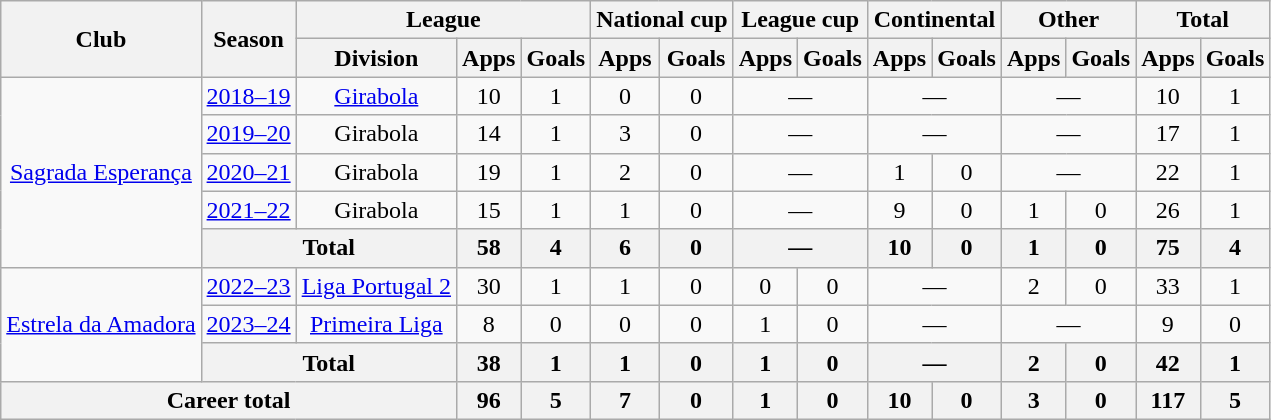<table class="wikitable" style="text-align: center">
<tr>
<th rowspan="2">Club</th>
<th rowspan="2">Season</th>
<th colspan="3">League</th>
<th colspan="2">National cup</th>
<th colspan="2">League cup</th>
<th colspan="2">Continental</th>
<th colspan="2">Other</th>
<th colspan="2">Total</th>
</tr>
<tr>
<th>Division</th>
<th>Apps</th>
<th>Goals</th>
<th>Apps</th>
<th>Goals</th>
<th>Apps</th>
<th>Goals</th>
<th>Apps</th>
<th>Goals</th>
<th>Apps</th>
<th>Goals</th>
<th>Apps</th>
<th>Goals</th>
</tr>
<tr>
<td rowspan="5"><a href='#'>Sagrada Esperança</a></td>
<td><a href='#'>2018–19</a></td>
<td><a href='#'>Girabola</a></td>
<td>10</td>
<td>1</td>
<td>0</td>
<td>0</td>
<td colspan="2">—</td>
<td colspan="2">—</td>
<td colspan="2">—</td>
<td>10</td>
<td>1</td>
</tr>
<tr>
<td><a href='#'>2019–20</a></td>
<td>Girabola</td>
<td>14</td>
<td>1</td>
<td>3</td>
<td>0</td>
<td colspan="2">—</td>
<td colspan="2">—</td>
<td colspan="2">—</td>
<td>17</td>
<td>1</td>
</tr>
<tr>
<td><a href='#'>2020–21</a></td>
<td>Girabola</td>
<td>19</td>
<td>1</td>
<td>2</td>
<td>0</td>
<td colspan="2">—</td>
<td>1</td>
<td>0</td>
<td colspan="2">—</td>
<td>22</td>
<td>1</td>
</tr>
<tr>
<td><a href='#'>2021–22</a></td>
<td>Girabola</td>
<td>15</td>
<td>1</td>
<td>1</td>
<td>0</td>
<td colspan="2">—</td>
<td>9</td>
<td>0</td>
<td>1</td>
<td>0</td>
<td>26</td>
<td>1</td>
</tr>
<tr>
<th colspan="2">Total</th>
<th>58</th>
<th>4</th>
<th>6</th>
<th>0</th>
<th colspan="2">—</th>
<th>10</th>
<th>0</th>
<th>1</th>
<th>0</th>
<th>75</th>
<th>4</th>
</tr>
<tr>
<td rowspan="3"><a href='#'>Estrela da Amadora</a></td>
<td><a href='#'>2022–23</a></td>
<td><a href='#'>Liga Portugal 2</a></td>
<td>30</td>
<td>1</td>
<td>1</td>
<td>0</td>
<td>0</td>
<td>0</td>
<td colspan="2">—</td>
<td>2</td>
<td>0</td>
<td>33</td>
<td>1</td>
</tr>
<tr>
<td><a href='#'>2023–24</a></td>
<td><a href='#'>Primeira Liga</a></td>
<td>8</td>
<td>0</td>
<td>0</td>
<td>0</td>
<td>1</td>
<td>0</td>
<td colspan="2">—</td>
<td colspan="2">—</td>
<td>9</td>
<td>0</td>
</tr>
<tr>
<th colspan="2">Total</th>
<th>38</th>
<th>1</th>
<th>1</th>
<th>0</th>
<th>1</th>
<th>0</th>
<th colspan="2">—</th>
<th>2</th>
<th>0</th>
<th>42</th>
<th>1</th>
</tr>
<tr>
<th colspan="3">Career total</th>
<th>96</th>
<th>5</th>
<th>7</th>
<th>0</th>
<th>1</th>
<th>0</th>
<th>10</th>
<th>0</th>
<th>3</th>
<th>0</th>
<th>117</th>
<th>5</th>
</tr>
</table>
